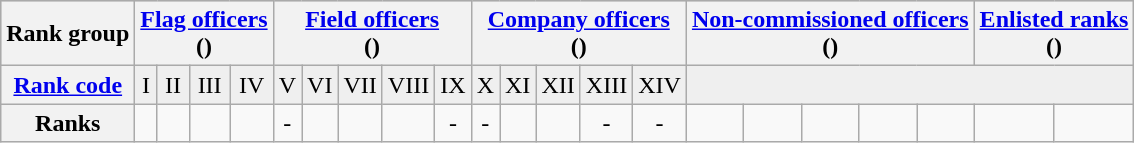<table class="wikitable">
<tr align="center" style="background:#cfcfcf;">
<th>Rank group</th>
<th colspan=4><a href='#'>Flag officers</a><br>()</th>
<th colspan=5><a href='#'>Field officers</a><br>()</th>
<th colspan=5><a href='#'>Company officers</a><br>()</th>
<th colspan=5><a href='#'>Non-commissioned officers</a><br>()</th>
<th colspan=2><a href='#'>Enlisted ranks</a><br>()</th>
</tr>
<tr style="background:#efefef;text-align:center;">
<th colspan=1><a href='#'>Rank code</a></th>
<td colspan=1>I</td>
<td colspan=1>II</td>
<td colspan=1>III</td>
<td colspan=1>IV</td>
<td colspan=1>V</td>
<td colspan=1>VI</td>
<td colspan=1>VII</td>
<td colspan=1>VIII</td>
<td colspan=1>IX</td>
<td colspan=1>X</td>
<td colspan=1>XI</td>
<td colspan=1>XII</td>
<td colspan=1>XIII</td>
<td colspan=1>XIV</td>
<td colspan=8></td>
</tr>
<tr align="center">
<th>Ranks</th>
<td><br></td>
<td><br></td>
<td><br></td>
<td><br></td>
<td>-</td>
<td><br></td>
<td><br></td>
<td><br></td>
<td>-</td>
<td>-</td>
<td><br></td>
<td><br></td>
<td>-</td>
<td>-</td>
<td><br></td>
<td><br></td>
<td><br></td>
<td><br></td>
<td><br></td>
<td><br></td>
<td><br></td>
</tr>
</table>
